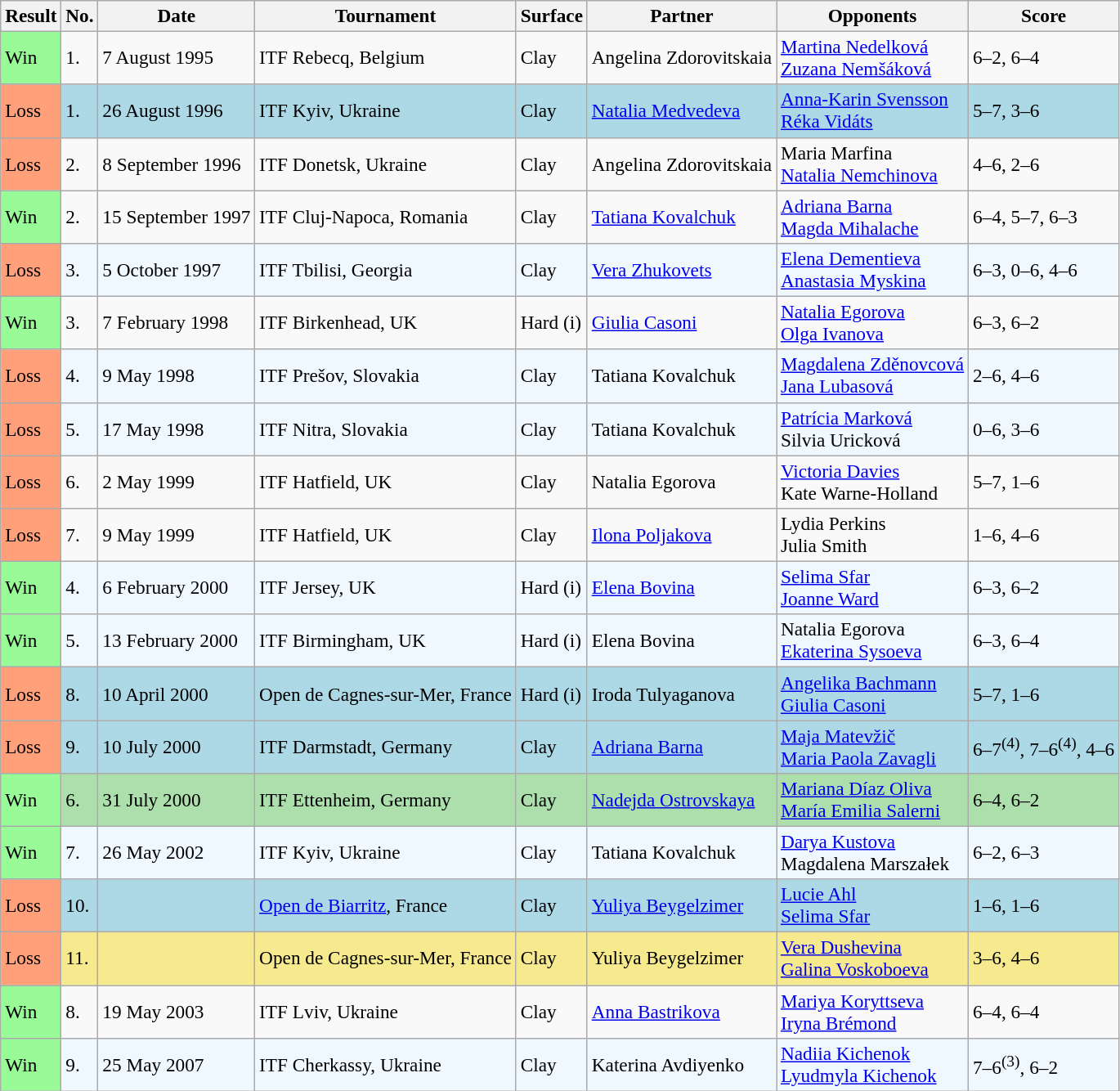<table class="sortable wikitable" style="font-size:97%">
<tr>
<th>Result</th>
<th>No.</th>
<th>Date</th>
<th>Tournament</th>
<th>Surface</th>
<th>Partner</th>
<th>Opponents</th>
<th>Score</th>
</tr>
<tr>
<td style="background:#98fb98;">Win</td>
<td>1.</td>
<td>7 August 1995</td>
<td>ITF Rebecq, Belgium</td>
<td>Clay</td>
<td> Angelina Zdorovitskaia</td>
<td> <a href='#'>Martina Nedelková</a> <br>  <a href='#'>Zuzana Nemšáková</a></td>
<td>6–2, 6–4</td>
</tr>
<tr style="background:lightblue;">
<td style="background:#ffa07a;">Loss</td>
<td>1.</td>
<td>26 August 1996</td>
<td>ITF Kyiv, Ukraine</td>
<td>Clay</td>
<td> <a href='#'>Natalia Medvedeva</a></td>
<td> <a href='#'>Anna-Karin Svensson</a> <br>  <a href='#'>Réka Vidáts</a></td>
<td>5–7, 3–6</td>
</tr>
<tr>
<td style="background:#ffa07a;">Loss</td>
<td>2.</td>
<td>8 September 1996</td>
<td>ITF Donetsk, Ukraine</td>
<td>Clay</td>
<td> Angelina Zdorovitskaia</td>
<td> Maria Marfina <br>  <a href='#'>Natalia Nemchinova</a></td>
<td>4–6, 2–6</td>
</tr>
<tr>
<td style="background:#98fb98;">Win</td>
<td>2.</td>
<td>15 September 1997</td>
<td>ITF Cluj-Napoca, Romania</td>
<td>Clay</td>
<td> <a href='#'>Tatiana Kovalchuk</a></td>
<td> <a href='#'>Adriana Barna</a> <br>  <a href='#'>Magda Mihalache</a></td>
<td>6–4, 5–7, 6–3</td>
</tr>
<tr style="background:#f0f8ff;">
<td style="background:#ffa07a;">Loss</td>
<td>3.</td>
<td>5 October 1997</td>
<td>ITF Tbilisi, Georgia</td>
<td>Clay</td>
<td> <a href='#'>Vera Zhukovets</a></td>
<td> <a href='#'>Elena Dementieva</a> <br>  <a href='#'>Anastasia Myskina</a></td>
<td>6–3, 0–6, 4–6</td>
</tr>
<tr>
<td style="background:#98fb98;">Win</td>
<td>3.</td>
<td>7 February 1998</td>
<td>ITF Birkenhead, UK</td>
<td>Hard (i)</td>
<td> <a href='#'>Giulia Casoni</a></td>
<td> <a href='#'>Natalia Egorova</a> <br>  <a href='#'>Olga Ivanova</a></td>
<td>6–3, 6–2</td>
</tr>
<tr style="background:#f0f8ff;">
<td style="background:#ffa07a;">Loss</td>
<td>4.</td>
<td>9 May 1998</td>
<td>ITF Prešov, Slovakia</td>
<td>Clay</td>
<td> Tatiana Kovalchuk</td>
<td> <a href='#'>Magdalena Zděnovcová</a> <br>  <a href='#'>Jana Lubasová</a></td>
<td>2–6, 4–6</td>
</tr>
<tr style="background:#f0f8ff;">
<td style="background:#ffa07a;">Loss</td>
<td>5.</td>
<td>17 May 1998</td>
<td>ITF Nitra, Slovakia</td>
<td>Clay</td>
<td> Tatiana Kovalchuk</td>
<td> <a href='#'>Patrícia Marková</a> <br>  Silvia Uricková</td>
<td>0–6, 3–6</td>
</tr>
<tr>
<td style="background:#ffa07a;">Loss</td>
<td>6.</td>
<td>2 May 1999</td>
<td>ITF Hatfield, UK</td>
<td>Clay</td>
<td> Natalia Egorova</td>
<td> <a href='#'>Victoria Davies</a> <br>  Kate Warne-Holland</td>
<td>5–7, 1–6</td>
</tr>
<tr>
<td style="background:#ffa07a;">Loss</td>
<td>7.</td>
<td>9 May 1999</td>
<td>ITF Hatfield, UK</td>
<td>Clay</td>
<td> <a href='#'>Ilona Poljakova</a></td>
<td> Lydia Perkins <br>  Julia Smith</td>
<td>1–6, 4–6</td>
</tr>
<tr style="background:#f0f8ff;">
<td style="background:#98fb98;">Win</td>
<td>4.</td>
<td>6 February 2000</td>
<td>ITF Jersey, UK</td>
<td>Hard (i)</td>
<td> <a href='#'>Elena Bovina</a></td>
<td> <a href='#'>Selima Sfar</a> <br>  <a href='#'>Joanne Ward</a></td>
<td>6–3, 6–2</td>
</tr>
<tr style="background:#f0f8ff;">
<td style="background:#98fb98;">Win</td>
<td>5.</td>
<td>13 February 2000</td>
<td>ITF Birmingham, UK</td>
<td>Hard (i)</td>
<td> Elena Bovina</td>
<td> Natalia Egorova <br>  <a href='#'>Ekaterina Sysoeva</a></td>
<td>6–3, 6–4</td>
</tr>
<tr style="background:lightblue;">
<td style="background:#ffa07a;">Loss</td>
<td>8.</td>
<td>10 April 2000</td>
<td>Open de Cagnes-sur-Mer, France</td>
<td>Hard (i)</td>
<td> Iroda Tulyaganova</td>
<td> <a href='#'>Angelika Bachmann</a> <br>  <a href='#'>Giulia Casoni</a></td>
<td>5–7, 1–6</td>
</tr>
<tr style="background:lightblue;">
<td style="background:#ffa07a;">Loss</td>
<td>9.</td>
<td>10 July 2000</td>
<td>ITF Darmstadt, Germany</td>
<td>Clay</td>
<td> <a href='#'>Adriana Barna</a></td>
<td> <a href='#'>Maja Matevžič</a> <br>  <a href='#'>Maria Paola Zavagli</a></td>
<td>6–7<sup>(4)</sup>, 7–6<sup>(4)</sup>, 4–6</td>
</tr>
<tr style="background:#addfad;">
<td style="background:#98fb98;">Win</td>
<td>6.</td>
<td>31 July 2000</td>
<td>ITF Ettenheim, Germany</td>
<td>Clay</td>
<td> <a href='#'>Nadejda Ostrovskaya</a></td>
<td> <a href='#'>Mariana Díaz Oliva</a> <br>  <a href='#'>María Emilia Salerni</a></td>
<td>6–4, 6–2</td>
</tr>
<tr style="background:#f0f8ff;">
<td style="background:#98fb98;">Win</td>
<td>7.</td>
<td>26 May 2002</td>
<td>ITF Kyiv, Ukraine</td>
<td>Clay</td>
<td> Tatiana Kovalchuk</td>
<td> <a href='#'>Darya Kustova</a> <br>  Magdalena Marszałek</td>
<td>6–2, 6–3</td>
</tr>
<tr style="background:lightblue;">
<td style="background:#ffa07a;">Loss</td>
<td>10.</td>
<td></td>
<td><a href='#'>Open de Biarritz</a>, France</td>
<td>Clay</td>
<td> <a href='#'>Yuliya Beygelzimer</a></td>
<td> <a href='#'>Lucie Ahl</a> <br>  <a href='#'>Selima Sfar</a></td>
<td>1–6, 1–6</td>
</tr>
<tr style="background:#f7e98e;">
<td style="background:#ffa07a;">Loss</td>
<td>11.</td>
<td></td>
<td>Open de Cagnes-sur-Mer, France</td>
<td>Clay</td>
<td> Yuliya Beygelzimer</td>
<td> <a href='#'>Vera Dushevina</a> <br>  <a href='#'>Galina Voskoboeva</a></td>
<td>3–6, 4–6</td>
</tr>
<tr>
<td style="background:#98fb98;">Win</td>
<td>8.</td>
<td>19 May 2003</td>
<td>ITF Lviv, Ukraine</td>
<td>Clay</td>
<td> <a href='#'>Anna Bastrikova</a></td>
<td> <a href='#'>Mariya Koryttseva</a> <br>  <a href='#'>Iryna Brémond</a></td>
<td>6–4, 6–4</td>
</tr>
<tr style="background:#f0f8ff;">
<td style="background:#98fb98;">Win</td>
<td>9.</td>
<td>25 May 2007</td>
<td>ITF Cherkassy, Ukraine</td>
<td>Clay</td>
<td> Katerina Avdiyenko</td>
<td> <a href='#'>Nadiia Kichenok</a> <br>  <a href='#'>Lyudmyla Kichenok</a></td>
<td>7–6<sup>(3)</sup>, 6–2</td>
</tr>
</table>
